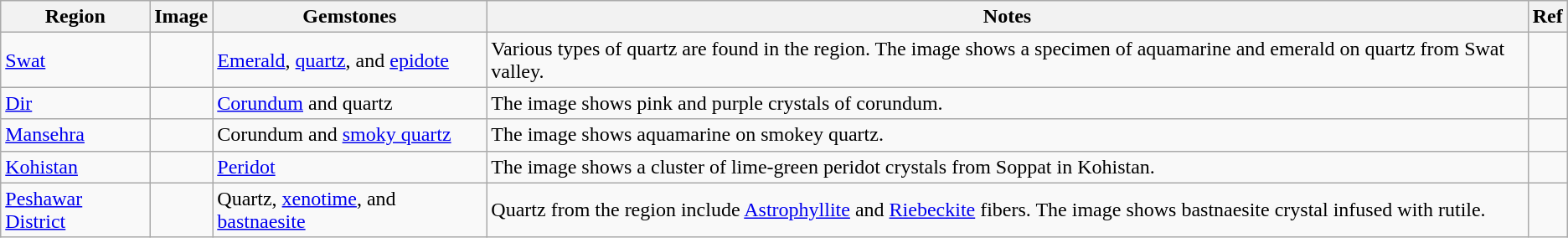<table class="wikitable sortable">
<tr>
<th class="sortable"><strong>Region</strong></th>
<th class="unsortable"><strong>Image</strong></th>
<th class="sortable"><strong>Gemstones</strong></th>
<th class="unsortable"><strong>Notes</strong></th>
<th class="unsortable"><strong>Ref</strong></th>
</tr>
<tr>
<td><a href='#'>Swat</a></td>
<td></td>
<td><a href='#'>Emerald</a>, <a href='#'>quartz</a>, and <a href='#'>epidote</a></td>
<td>Various types of quartz are found in the region. The image shows a specimen of aquamarine and emerald on quartz from Swat valley.</td>
<td></td>
</tr>
<tr>
<td><a href='#'>Dir</a></td>
<td></td>
<td><a href='#'>Corundum</a> and quartz</td>
<td>The image shows pink and purple crystals of corundum.</td>
<td></td>
</tr>
<tr>
<td><a href='#'>Mansehra</a></td>
<td></td>
<td>Corundum and <a href='#'>smoky quartz</a></td>
<td>The image shows aquamarine on smokey quartz.</td>
<td></td>
</tr>
<tr>
<td><a href='#'>Kohistan</a></td>
<td></td>
<td><a href='#'>Peridot</a></td>
<td>The image shows a cluster of lime-green peridot crystals from Soppat in Kohistan.</td>
<td></td>
</tr>
<tr>
<td><a href='#'>Peshawar District</a></td>
<td></td>
<td>Quartz, <a href='#'>xenotime</a>, and <a href='#'>bastnaesite</a></td>
<td>Quartz from the region include <a href='#'>Astrophyllite</a> and <a href='#'>Riebeckite</a> fibers. The image shows bastnaesite crystal infused with rutile.</td>
<td></td>
</tr>
</table>
